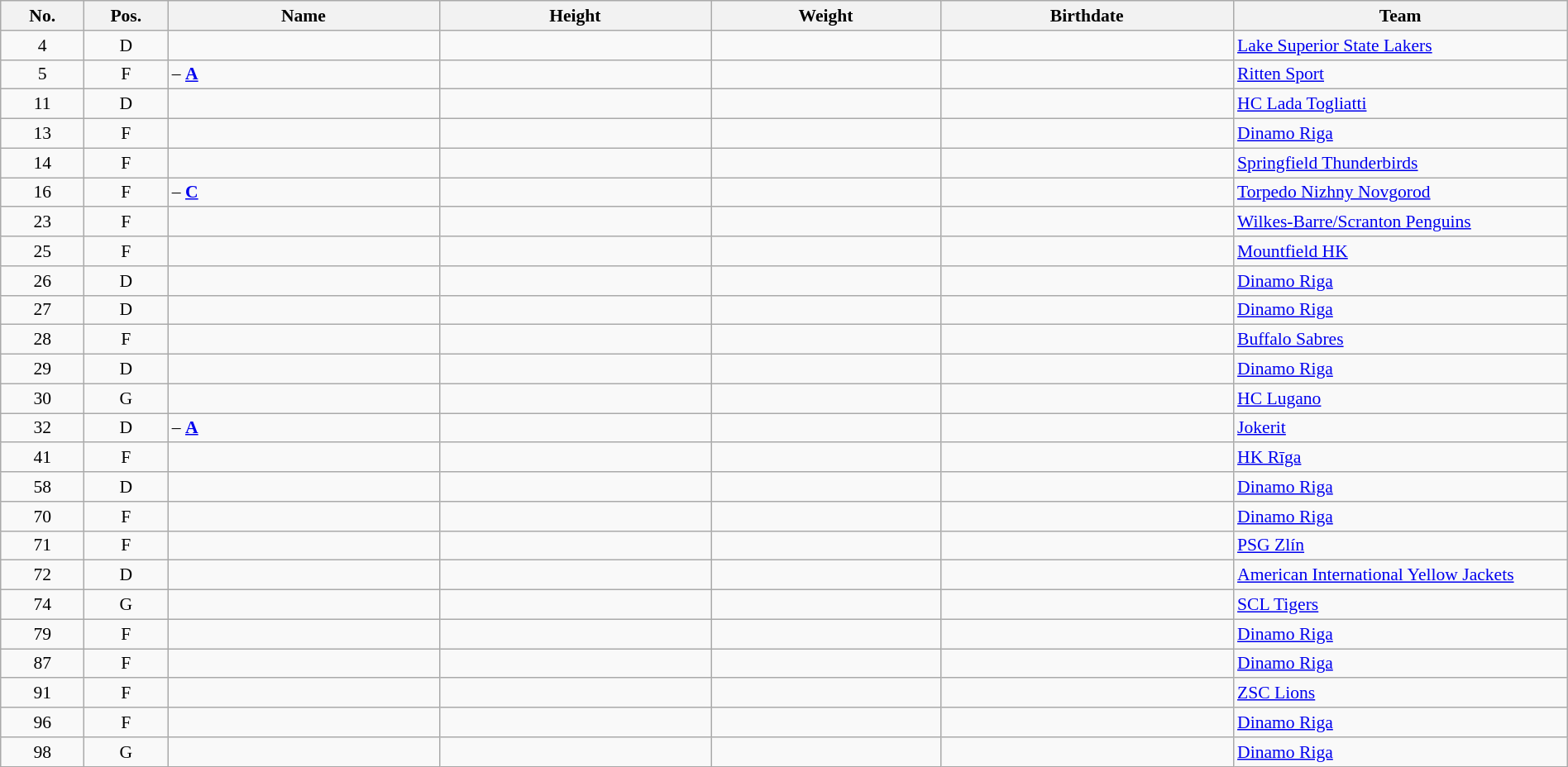<table width="100%" class="wikitable sortable" style="font-size: 90%; text-align: center;">
<tr>
<th style="width:  4%;">No.</th>
<th style="width:  4%;">Pos.</th>
<th style="width: 13%;">Name</th>
<th style="width: 13%;">Height</th>
<th style="width: 11%;">Weight</th>
<th style="width: 14%;">Birthdate</th>
<th style="width: 16%;">Team</th>
</tr>
<tr>
<td>4</td>
<td>D</td>
<td align=left></td>
<td></td>
<td></td>
<td></td>
<td style="text-align:left;"> <a href='#'>Lake Superior State Lakers</a></td>
</tr>
<tr>
<td>5</td>
<td>F</td>
<td align=left> – <strong><a href='#'>A</a></strong></td>
<td></td>
<td></td>
<td></td>
<td style="text-align:left;"> <a href='#'>Ritten Sport</a></td>
</tr>
<tr>
<td>11</td>
<td>D</td>
<td align=left></td>
<td></td>
<td></td>
<td></td>
<td style="text-align:left;"> <a href='#'>HC Lada Togliatti</a></td>
</tr>
<tr>
<td>13</td>
<td>F</td>
<td align=left></td>
<td></td>
<td></td>
<td></td>
<td style="text-align:left;"> <a href='#'>Dinamo Riga</a></td>
</tr>
<tr>
<td>14</td>
<td>F</td>
<td align=left></td>
<td></td>
<td></td>
<td></td>
<td style="text-align:left;"> <a href='#'>Springfield Thunderbirds</a></td>
</tr>
<tr>
<td>16</td>
<td>F</td>
<td align=left> – <strong><a href='#'>C</a></strong></td>
<td></td>
<td></td>
<td></td>
<td style="text-align:left;"> <a href='#'>Torpedo Nizhny Novgorod</a></td>
</tr>
<tr>
<td>23</td>
<td>F</td>
<td align=left></td>
<td></td>
<td></td>
<td></td>
<td style="text-align:left;"> <a href='#'>Wilkes-Barre/Scranton Penguins</a></td>
</tr>
<tr>
<td>25</td>
<td>F</td>
<td align=left></td>
<td></td>
<td></td>
<td></td>
<td style="text-align:left;"> <a href='#'>Mountfield HK</a></td>
</tr>
<tr>
<td>26</td>
<td>D</td>
<td align=left></td>
<td></td>
<td></td>
<td></td>
<td style="text-align:left;"> <a href='#'>Dinamo Riga</a></td>
</tr>
<tr>
<td>27</td>
<td>D</td>
<td align=left></td>
<td></td>
<td></td>
<td></td>
<td style="text-align:left;"> <a href='#'>Dinamo Riga</a></td>
</tr>
<tr>
<td>28</td>
<td>F</td>
<td align=left></td>
<td></td>
<td></td>
<td></td>
<td style="text-align:left;"> <a href='#'>Buffalo Sabres</a></td>
</tr>
<tr>
<td>29</td>
<td>D</td>
<td align=left></td>
<td></td>
<td></td>
<td></td>
<td style="text-align:left;"> <a href='#'>Dinamo Riga</a></td>
</tr>
<tr>
<td>30</td>
<td>G</td>
<td align=left></td>
<td></td>
<td></td>
<td></td>
<td style="text-align:left;"> <a href='#'>HC Lugano</a></td>
</tr>
<tr>
<td>32</td>
<td>D</td>
<td align=left> – <strong><a href='#'>A</a></strong></td>
<td></td>
<td></td>
<td></td>
<td style="text-align:left;"> <a href='#'>Jokerit</a></td>
</tr>
<tr>
<td>41</td>
<td>F</td>
<td align=left></td>
<td></td>
<td></td>
<td></td>
<td style="text-align:left;"> <a href='#'>HK Rīga</a></td>
</tr>
<tr>
<td>58</td>
<td>D</td>
<td align=left></td>
<td></td>
<td></td>
<td></td>
<td style="text-align:left;"> <a href='#'>Dinamo Riga</a></td>
</tr>
<tr>
<td>70</td>
<td>F</td>
<td align=left></td>
<td></td>
<td></td>
<td></td>
<td style="text-align:left;"> <a href='#'>Dinamo Riga</a></td>
</tr>
<tr>
<td>71</td>
<td>F</td>
<td align=left></td>
<td></td>
<td></td>
<td></td>
<td style="text-align:left;"> <a href='#'>PSG Zlín</a></td>
</tr>
<tr>
<td>72</td>
<td>D</td>
<td align=left></td>
<td></td>
<td></td>
<td></td>
<td style="text-align:left;"> <a href='#'>American International Yellow Jackets</a></td>
</tr>
<tr>
<td>74</td>
<td>G</td>
<td align=left></td>
<td></td>
<td></td>
<td></td>
<td style="text-align:left;"> <a href='#'>SCL Tigers</a></td>
</tr>
<tr>
<td>79</td>
<td>F</td>
<td align=left></td>
<td></td>
<td></td>
<td></td>
<td style="text-align:left;"> <a href='#'>Dinamo Riga</a></td>
</tr>
<tr>
<td>87</td>
<td>F</td>
<td align=left></td>
<td></td>
<td></td>
<td></td>
<td style="text-align:left;"> <a href='#'>Dinamo Riga</a></td>
</tr>
<tr>
<td>91</td>
<td>F</td>
<td align=left></td>
<td></td>
<td></td>
<td></td>
<td align=left> <a href='#'>ZSC Lions</a></td>
</tr>
<tr>
<td>96</td>
<td>F</td>
<td align=left></td>
<td></td>
<td></td>
<td></td>
<td style="text-align:left;"> <a href='#'>Dinamo Riga</a></td>
</tr>
<tr>
<td>98</td>
<td>G</td>
<td align=left></td>
<td></td>
<td></td>
<td></td>
<td style="text-align:left;"> <a href='#'>Dinamo Riga</a></td>
</tr>
</table>
